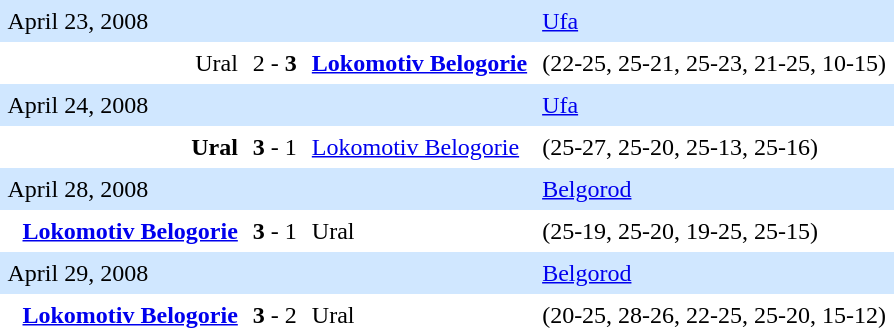<table style=border-collapse:collapse cellspacing=0 cellpadding=5>
<tr bgcolor=#D0E7FF>
<td colspan="4">April 23, 2008</td>
<td><a href='#'>Ufa</a></td>
</tr>
<tr>
<td></td>
<td align=right>Ural</td>
<td>2 - <strong>3</strong></td>
<td><strong><a href='#'>Lokomotiv Belogorie</a></strong></td>
<td>(22-25, 25-21, 25-23, 21-25, 10-15)</td>
</tr>
<tr bgcolor=#D0E7FF>
<td colspan="4">April 24, 2008</td>
<td><a href='#'>Ufa</a></td>
</tr>
<tr>
<td></td>
<td align=right><strong>Ural</strong></td>
<td><strong>3</strong> - 1</td>
<td><a href='#'>Lokomotiv Belogorie</a></td>
<td>(25-27, 25-20, 25-13, 25-16)</td>
</tr>
<tr bgcolor=#D0E7FF>
<td colspan="4">April 28, 2008</td>
<td><a href='#'>Belgorod</a></td>
</tr>
<tr>
<td></td>
<td align=right><strong><a href='#'>Lokomotiv Belogorie</a></strong></td>
<td><strong>3</strong> - 1</td>
<td>Ural</td>
<td>(25-19, 25-20, 19-25, 25-15)</td>
</tr>
<tr bgcolor=#D0E7FF>
<td colspan="4">April 29, 2008</td>
<td><a href='#'>Belgorod</a></td>
</tr>
<tr>
<td></td>
<td align=right><strong><a href='#'>Lokomotiv Belogorie</a></strong></td>
<td><strong>3</strong> - 2</td>
<td>Ural</td>
<td>(20-25, 28-26, 22-25, 25-20, 15-12)</td>
</tr>
<tr>
</tr>
</table>
